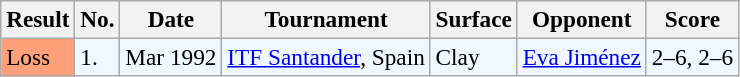<table class="sortable wikitable" style=font-size:97%>
<tr>
<th>Result</th>
<th>No.</th>
<th>Date</th>
<th>Tournament</th>
<th>Surface</th>
<th>Opponent</th>
<th>Score</th>
</tr>
<tr bgcolor="#f0f8ff">
<td style="background:#ffa07a;">Loss</td>
<td>1.</td>
<td>Mar 1992</td>
<td><a href='#'>ITF Santander</a>, Spain</td>
<td>Clay</td>
<td> <a href='#'>Eva Jiménez</a></td>
<td>2–6, 2–6</td>
</tr>
</table>
